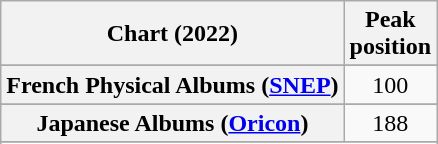<table class="wikitable sortable plainrowheaders" style="text-align:center">
<tr>
<th scope="col">Chart (2022)</th>
<th scope="col">Peak<br>position</th>
</tr>
<tr>
</tr>
<tr>
</tr>
<tr>
</tr>
<tr>
<th scope="row">French Physical Albums (<a href='#'>SNEP</a>)</th>
<td>100</td>
</tr>
<tr>
</tr>
<tr>
<th scope="row">Japanese Albums (<a href='#'>Oricon</a>)</th>
<td>188</td>
</tr>
<tr>
</tr>
<tr>
</tr>
<tr>
</tr>
<tr>
</tr>
<tr>
</tr>
<tr>
</tr>
<tr>
</tr>
<tr>
</tr>
<tr>
</tr>
<tr>
</tr>
</table>
